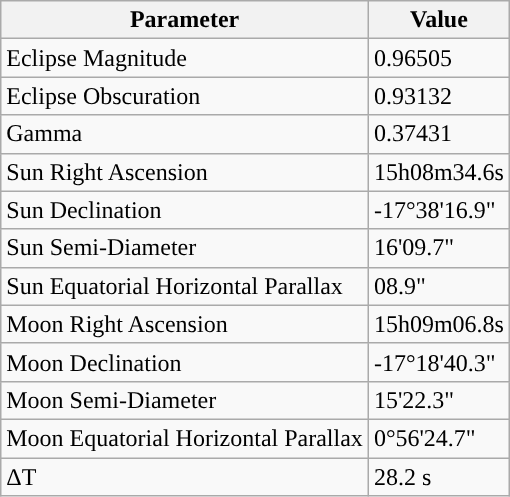<table class="wikitable">
<tr>
<th>Parameter</th>
<th>Value</th>
</tr>
<tr>
<td>Eclipse Magnitude</td>
<td>0.96505</td>
</tr>
<tr>
<td>Eclipse Obscuration</td>
<td>0.93132</td>
</tr>
<tr>
<td>Gamma</td>
<td>0.37431</td>
</tr>
<tr>
<td>Sun Right Ascension</td>
<td>15h08m34.6s</td>
</tr>
<tr>
<td>Sun Declination</td>
<td>-17°38'16.9"</td>
</tr>
<tr>
<td>Sun Semi-Diameter</td>
<td>16'09.7"</td>
</tr>
<tr>
<td>Sun Equatorial Horizontal Parallax</td>
<td>08.9"</td>
</tr>
<tr>
<td>Moon Right Ascension</td>
<td>15h09m06.8s</td>
</tr>
<tr>
<td>Moon Declination</td>
<td>-17°18'40.3"</td>
</tr>
<tr>
<td>Moon Semi-Diameter</td>
<td>15'22.3"</td>
</tr>
<tr>
<td>Moon Equatorial Horizontal Parallax</td>
<td>0°56'24.7"</td>
</tr>
<tr>
<td>ΔT</td>
<td>28.2 s</td>
</tr>
</table>
